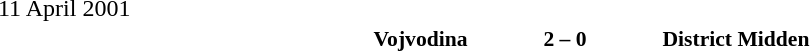<table width=100% cellspacing=1>
<tr>
<th width=25%></th>
<th width=10%></th>
<th></th>
</tr>
<tr>
<td>11 April 2001</td>
</tr>
<tr style=font-size:90%>
<td align=right><strong>Vojvodina</strong></td>
<td align=center><strong>2 – 0</strong></td>
<td><strong>District Midden</strong></td>
</tr>
</table>
